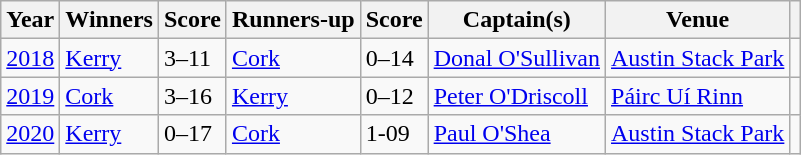<table class="wikitable plainrowheaders sortable">
<tr>
<th scope="col">Year</th>
<th scope="col">Winners</th>
<th scope="col">Score</th>
<th scope="col">Runners-up</th>
<th scope="col">Score</th>
<th scope="col">Captain(s)</th>
<th scope="col">Venue</th>
<th scope="col"></th>
</tr>
<tr>
<td><a href='#'>2018</a></td>
<td><a href='#'>Kerry</a></td>
<td>3–11</td>
<td><a href='#'>Cork</a></td>
<td>0–14</td>
<td><a href='#'>Donal O'Sullivan</a></td>
<td><a href='#'>Austin Stack Park</a></td>
<td></td>
</tr>
<tr>
<td><a href='#'>2019</a></td>
<td><a href='#'>Cork</a></td>
<td>3–16</td>
<td><a href='#'>Kerry</a></td>
<td>0–12</td>
<td><a href='#'>Peter O'Driscoll</a></td>
<td><a href='#'>Páirc Uí Rinn</a></td>
<td></td>
</tr>
<tr>
<td><a href='#'>2020</a></td>
<td><a href='#'>Kerry</a></td>
<td>0–17</td>
<td><a href='#'>Cork</a></td>
<td>1-09</td>
<td><a href='#'>Paul O'Shea</a></td>
<td><a href='#'>Austin Stack Park</a></td>
<td></td>
</tr>
</table>
